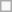<table class=wikitable align=center>
<tr>
<td valign=top align=center></td>
</tr>
</table>
